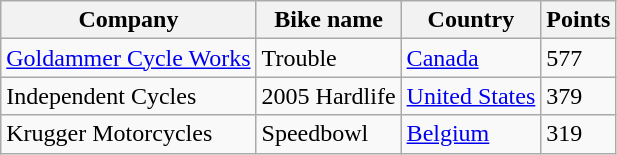<table class="wikitable" border="1">
<tr>
<th>Company</th>
<th>Bike name</th>
<th>Country</th>
<th>Points</th>
</tr>
<tr>
<td><a href='#'>Goldammer Cycle Works</a></td>
<td>Trouble</td>
<td><a href='#'>Canada</a></td>
<td>577</td>
</tr>
<tr>
<td>Independent Cycles</td>
<td>2005 Hardlife</td>
<td><a href='#'>United States</a></td>
<td>379</td>
</tr>
<tr>
<td>Krugger Motorcycles</td>
<td>Speedbowl</td>
<td><a href='#'>Belgium</a></td>
<td>319</td>
</tr>
</table>
